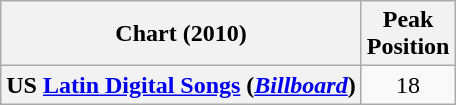<table class="wikitable plainrowheaders" style="text-align:center">
<tr>
<th>Chart (2010)</th>
<th>Peak<br>Position</th>
</tr>
<tr>
<th scope="row">US <a href='#'>Latin Digital Songs</a> (<em><a href='#'>Billboard</a></em>)</th>
<td>18</td>
</tr>
</table>
